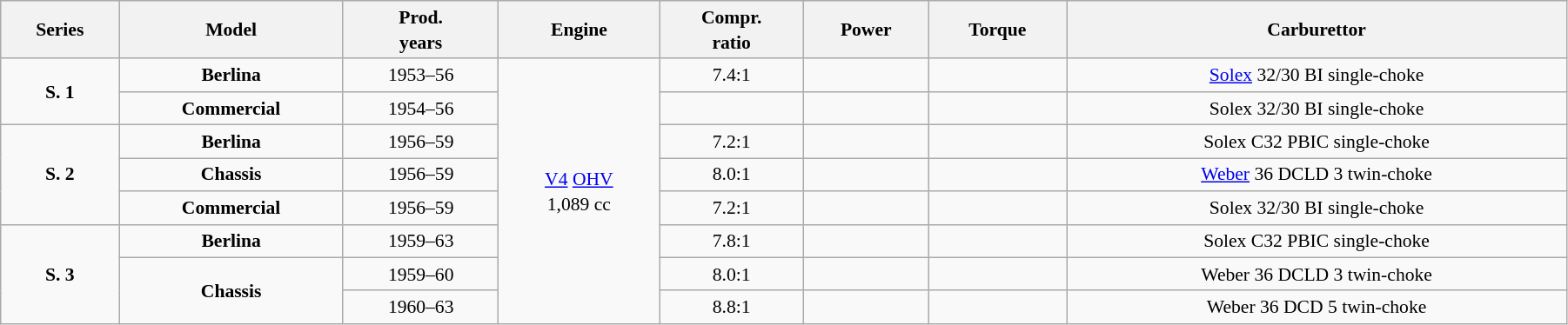<table class="wikitable" style="font-size:90%; line-height:1.3em; text-align:center;" width=95%>
<tr>
<th>Series</th>
<th>Model</th>
<th>Prod.<br>years</th>
<th>Engine</th>
<th>Compr.<br>ratio</th>
<th>Power</th>
<th>Torque</th>
<th>Carburettor</th>
</tr>
<tr>
<td rowspan=2><strong>S. 1</strong></td>
<td><strong>Berlina</strong></td>
<td>1953–56</td>
<td rowspan=8><a href='#'>V4</a> <a href='#'>OHV</a><br>1,089 cc</td>
<td>7.4:1</td>
<td></td>
<td> </td>
<td><a href='#'>Solex</a> 32/30 BI single-choke</td>
</tr>
<tr>
<td><strong>Commercial</strong></td>
<td>1954–56</td>
<td></td>
<td></td>
<td></td>
<td>Solex 32/30 BI single-choke</td>
</tr>
<tr>
<td rowspan=3><strong>S. 2</strong></td>
<td><strong>Berlina</strong></td>
<td>1956–59</td>
<td>7.2:1</td>
<td></td>
<td> </td>
<td>Solex C32 PBIC single-choke</td>
</tr>
<tr>
<td><strong>Chassis</strong></td>
<td>1956–59</td>
<td>8.0:1</td>
<td></td>
<td> </td>
<td><a href='#'>Weber</a> 36 DCLD 3 twin-choke</td>
</tr>
<tr>
<td><strong>Commercial</strong></td>
<td>1956–59</td>
<td>7.2:1</td>
<td> </td>
<td> </td>
<td>Solex 32/30 BI single-choke</td>
</tr>
<tr>
<td rowspan=3><strong>S. 3</strong></td>
<td><strong>Berlina</strong></td>
<td>1959–63</td>
<td>7.8:1</td>
<td> </td>
<td> </td>
<td>Solex C32 PBIC single-choke</td>
</tr>
<tr>
<td rowspan=2><strong>Chassis</strong></td>
<td>1959–60</td>
<td>8.0:1</td>
<td> </td>
<td> </td>
<td>Weber 36 DCLD 3 twin-choke</td>
</tr>
<tr>
<td>1960–63</td>
<td>8.8:1</td>
<td> </td>
<td> </td>
<td>Weber 36 DCD 5 twin-choke</td>
</tr>
</table>
